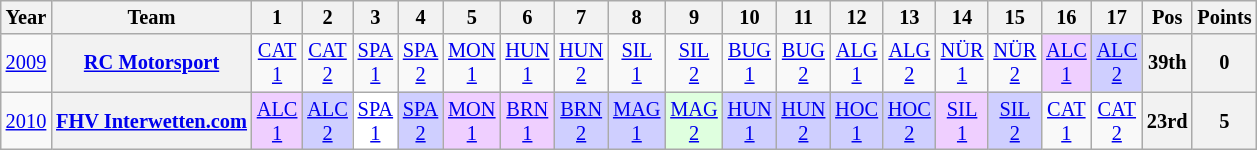<table class="wikitable" style="text-align:center; font-size:85%">
<tr>
<th>Year</th>
<th>Team</th>
<th>1</th>
<th>2</th>
<th>3</th>
<th>4</th>
<th>5</th>
<th>6</th>
<th>7</th>
<th>8</th>
<th>9</th>
<th>10</th>
<th>11</th>
<th>12</th>
<th>13</th>
<th>14</th>
<th>15</th>
<th>16</th>
<th>17</th>
<th>Pos</th>
<th>Points</th>
</tr>
<tr>
<td><a href='#'>2009</a></td>
<th nowrap><a href='#'>RC Motorsport</a></th>
<td><a href='#'>CAT<br>1</a></td>
<td><a href='#'>CAT<br>2</a></td>
<td><a href='#'>SPA<br>1</a></td>
<td><a href='#'>SPA<br>2</a></td>
<td><a href='#'>MON<br>1</a></td>
<td><a href='#'>HUN<br>1</a></td>
<td><a href='#'>HUN<br>2</a></td>
<td><a href='#'>SIL<br>1</a></td>
<td><a href='#'>SIL<br>2</a></td>
<td><a href='#'>BUG<br>1</a></td>
<td><a href='#'>BUG<br>2</a></td>
<td><a href='#'>ALG<br>1</a></td>
<td><a href='#'>ALG<br>2</a></td>
<td><a href='#'>NÜR<br>1</a></td>
<td><a href='#'>NÜR<br>2</a></td>
<td style="background:#EFCFFF;"><a href='#'>ALC<br>1</a><br></td>
<td style="background:#CFCFFF;"><a href='#'>ALC<br>2</a><br></td>
<th>39th</th>
<th>0</th>
</tr>
<tr>
<td><a href='#'>2010</a></td>
<th nowrap><a href='#'>FHV Interwetten.com</a></th>
<td style="background:#EFCFFF;"><a href='#'>ALC<br>1</a><br></td>
<td style="background:#CFCFFF;"><a href='#'>ALC<br>2</a><br></td>
<td style="background:#FFFFFF;"><a href='#'>SPA<br>1</a><br></td>
<td style="background:#CFCFFF;"><a href='#'>SPA<br>2</a><br></td>
<td style="background:#EFCFFF;"><a href='#'>MON<br>1</a><br></td>
<td style="background:#EFCFFF;"><a href='#'>BRN<br>1</a><br></td>
<td style="background:#CFCFFF;"><a href='#'>BRN<br>2</a><br></td>
<td style="background:#CFCFFF;"><a href='#'>MAG<br>1</a><br></td>
<td style="background:#DFFFDF;"><a href='#'>MAG<br>2</a><br></td>
<td style="background:#CFCFFF;"><a href='#'>HUN<br>1</a><br></td>
<td style="background:#CFCFFF;"><a href='#'>HUN<br>2</a><br></td>
<td style="background:#CFCFFF;"><a href='#'>HOC<br>1</a><br></td>
<td style="background:#CFCFFF;"><a href='#'>HOC<br>2</a><br></td>
<td style="background:#EFCFFF;"><a href='#'>SIL<br>1</a><br></td>
<td style="background:#CFCFFF;"><a href='#'>SIL<br>2</a><br></td>
<td><a href='#'>CAT<br>1</a></td>
<td><a href='#'>CAT<br>2</a></td>
<th>23rd</th>
<th>5</th>
</tr>
</table>
